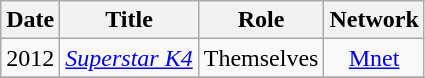<table class="wikitable">
<tr>
<th>Date</th>
<th>Title</th>
<th>Role</th>
<th>Network</th>
</tr>
<tr>
<td align="center">2012</td>
<td align="center"><em><a href='#'>Superstar K4</a></em></td>
<td align="center">Themselves</td>
<td align="center"><a href='#'>Mnet</a></td>
</tr>
<tr>
</tr>
</table>
